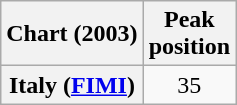<table class="wikitable plainrowheaders" style="text-align:center">
<tr>
<th scope="col">Chart (2003)</th>
<th scope="col">Peak<br>position</th>
</tr>
<tr>
<th scope="row">Italy (<a href='#'>FIMI</a>)</th>
<td>35</td>
</tr>
</table>
